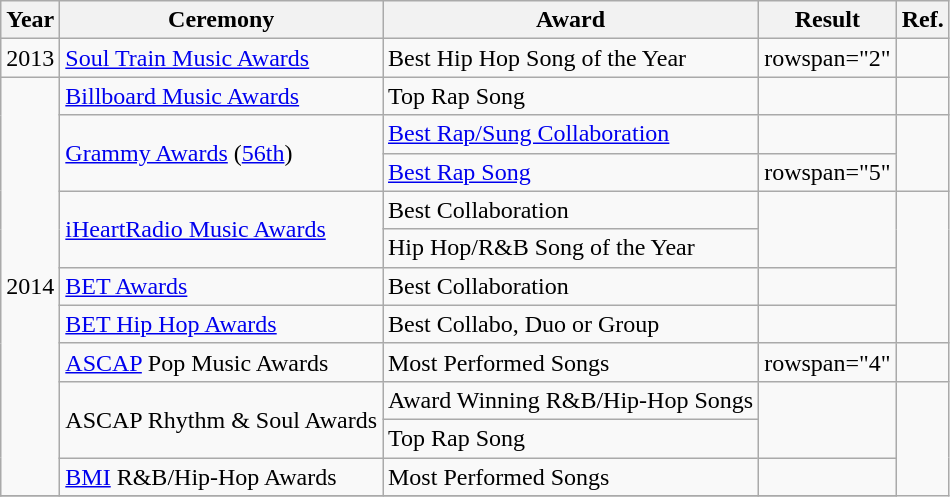<table class="wikitable">
<tr>
<th>Year</th>
<th>Ceremony</th>
<th>Award</th>
<th>Result</th>
<th>Ref.</th>
</tr>
<tr>
<td>2013</td>
<td><a href='#'>Soul Train Music Awards</a></td>
<td>Best Hip Hop Song of the Year</td>
<td>rowspan="2" </td>
<td style="text-align:center;"></td>
</tr>
<tr>
<td rowspan="11">2014</td>
<td><a href='#'>Billboard Music Awards</a></td>
<td>Top Rap Song</td>
<td style="text-align:center;"></td>
</tr>
<tr>
<td rowspan="2"><a href='#'>Grammy Awards</a> (<a href='#'>56th</a>)</td>
<td><a href='#'>Best Rap/Sung Collaboration</a></td>
<td></td>
<td style="text-align:center;" rowspan="2"></td>
</tr>
<tr>
<td><a href='#'>Best Rap Song</a></td>
<td>rowspan="5" </td>
</tr>
<tr>
<td rowspan="2"><a href='#'>iHeartRadio Music Awards</a></td>
<td>Best Collaboration</td>
<td style="text-align:center;" rowspan="2"></td>
</tr>
<tr>
<td>Hip Hop/R&B Song of the Year</td>
</tr>
<tr>
<td><a href='#'>BET Awards</a></td>
<td>Best Collaboration</td>
<td style="text-align:center;"></td>
</tr>
<tr>
<td><a href='#'>BET Hip Hop Awards</a></td>
<td>Best Collabo, Duo or Group</td>
<td style="text-align:center;"></td>
</tr>
<tr>
<td><a href='#'>ASCAP</a> Pop Music Awards</td>
<td>Most Performed Songs</td>
<td>rowspan="4" </td>
<td style="text-align:center;"></td>
</tr>
<tr>
<td rowspan="2">ASCAP Rhythm & Soul Awards</td>
<td>Award Winning R&B/Hip-Hop Songs</td>
<td style="text-align:center;" rowspan="2"></td>
</tr>
<tr>
<td>Top Rap Song</td>
</tr>
<tr>
<td><a href='#'>BMI</a> R&B/Hip-Hop Awards</td>
<td>Most Performed Songs</td>
<td style="text-align:center;"></td>
</tr>
<tr>
</tr>
</table>
